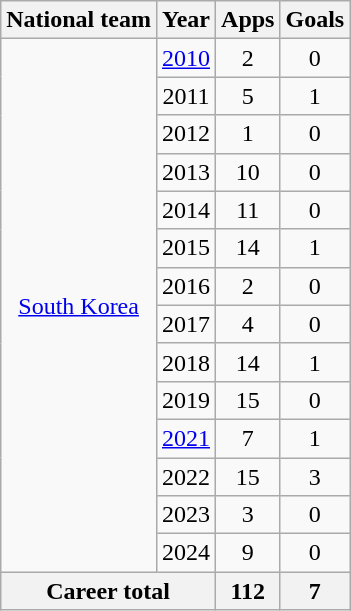<table class="wikitable" style="text-align:center">
<tr>
<th>National team</th>
<th>Year</th>
<th>Apps</th>
<th>Goals</th>
</tr>
<tr>
<td rowspan="14"><a href='#'>South Korea</a></td>
<td><a href='#'>2010</a></td>
<td>2</td>
<td>0</td>
</tr>
<tr>
<td>2011</td>
<td>5</td>
<td>1</td>
</tr>
<tr>
<td>2012</td>
<td>1</td>
<td>0</td>
</tr>
<tr>
<td>2013</td>
<td>10</td>
<td>0</td>
</tr>
<tr>
<td>2014</td>
<td>11</td>
<td>0</td>
</tr>
<tr>
<td>2015</td>
<td>14</td>
<td>1</td>
</tr>
<tr>
<td>2016</td>
<td>2</td>
<td>0</td>
</tr>
<tr>
<td>2017</td>
<td>4</td>
<td>0</td>
</tr>
<tr>
<td>2018</td>
<td>14</td>
<td>1</td>
</tr>
<tr>
<td>2019</td>
<td>15</td>
<td>0</td>
</tr>
<tr>
<td><a href='#'>2021</a></td>
<td>7</td>
<td>1</td>
</tr>
<tr>
<td>2022</td>
<td>15</td>
<td>3</td>
</tr>
<tr>
<td>2023</td>
<td>3</td>
<td>0</td>
</tr>
<tr>
<td>2024</td>
<td>9</td>
<td>0</td>
</tr>
<tr>
<th colspan="2">Career total</th>
<th>112</th>
<th>7</th>
</tr>
</table>
